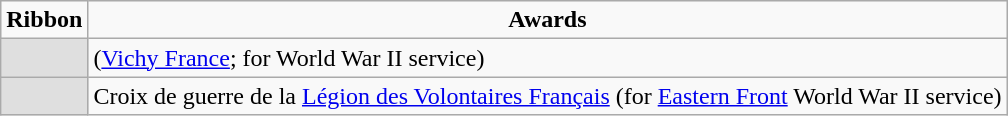<table class="wikitable">
<tr>
<td align=center><strong>Ribbon</strong></td>
<td align=center><strong>Awards</strong></td>
</tr>
<tr>
<td style="background:#dfdfdf;"></td>
<td> (<a href='#'>Vichy France</a>; for World War II service)</td>
</tr>
<tr>
<td style="background:#dfdfdf;"></td>
<td>Croix de guerre de la <a href='#'>Légion des Volontaires Français</a> (for <a href='#'>Eastern Front</a> World War II service)</td>
</tr>
</table>
